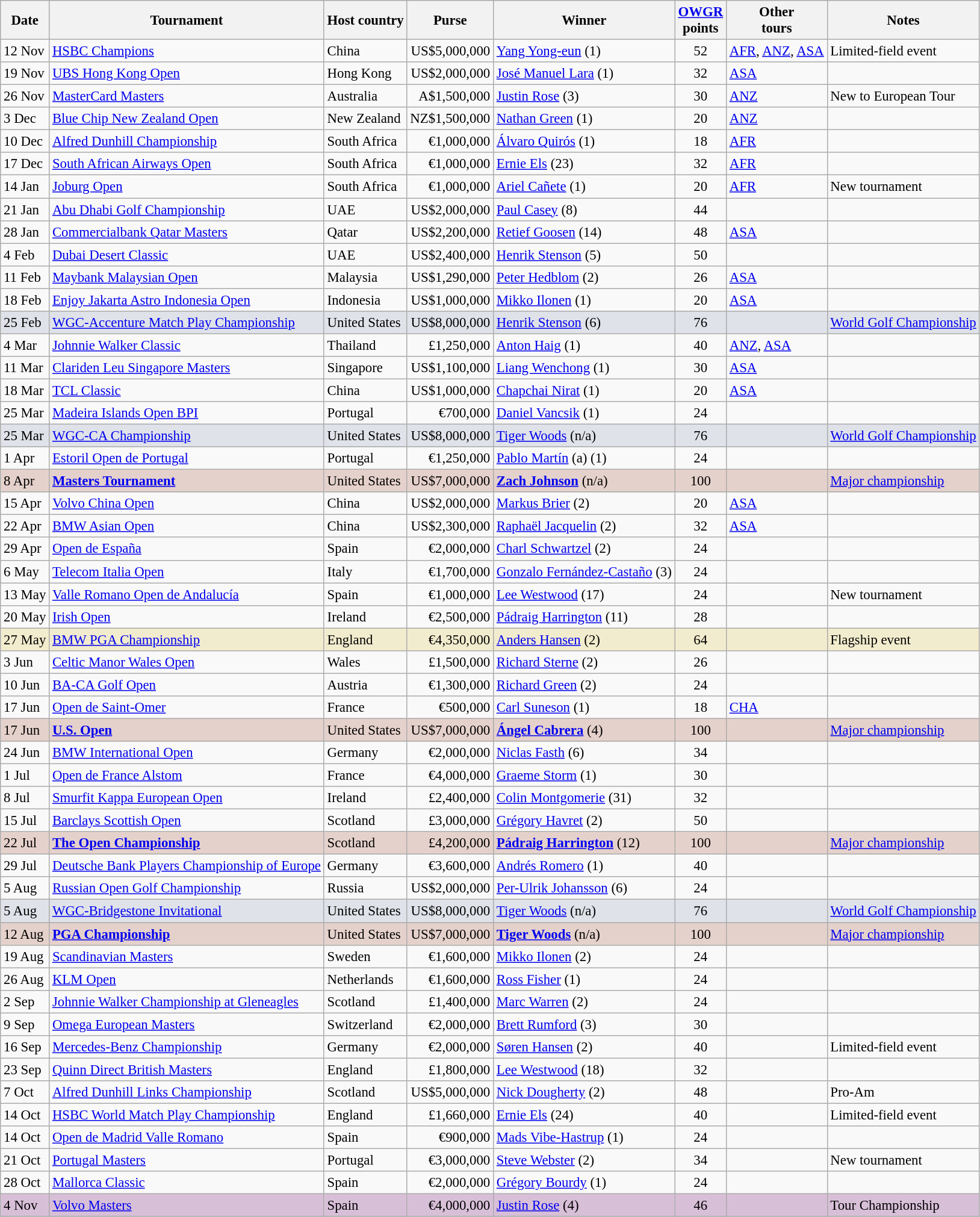<table class="wikitable" style="font-size:95%">
<tr>
<th>Date</th>
<th>Tournament</th>
<th>Host country</th>
<th>Purse</th>
<th>Winner</th>
<th><a href='#'>OWGR</a><br>points</th>
<th>Other<br>tours</th>
<th>Notes</th>
</tr>
<tr>
<td>12 Nov</td>
<td><a href='#'>HSBC Champions</a></td>
<td>China</td>
<td align=right>US$5,000,000</td>
<td> <a href='#'>Yang Yong-eun</a> (1)</td>
<td align=center>52</td>
<td><a href='#'>AFR</a>, <a href='#'>ANZ</a>, <a href='#'>ASA</a></td>
<td>Limited-field event</td>
</tr>
<tr>
<td>19 Nov</td>
<td><a href='#'>UBS Hong Kong Open</a></td>
<td>Hong Kong</td>
<td align=right>US$2,000,000</td>
<td> <a href='#'>José Manuel Lara</a> (1)</td>
<td align=center>32</td>
<td><a href='#'>ASA</a></td>
<td></td>
</tr>
<tr>
<td>26 Nov</td>
<td><a href='#'>MasterCard Masters</a></td>
<td>Australia</td>
<td align=right>A$1,500,000</td>
<td> <a href='#'>Justin Rose</a> (3)</td>
<td align=center>30</td>
<td><a href='#'>ANZ</a></td>
<td>New to European Tour</td>
</tr>
<tr>
<td>3 Dec</td>
<td><a href='#'>Blue Chip New Zealand Open</a></td>
<td>New Zealand</td>
<td align=right>NZ$1,500,000</td>
<td> <a href='#'>Nathan Green</a> (1)</td>
<td align=center>20</td>
<td><a href='#'>ANZ</a></td>
<td></td>
</tr>
<tr>
<td>10 Dec</td>
<td><a href='#'>Alfred Dunhill Championship</a></td>
<td>South Africa</td>
<td align=right>€1,000,000</td>
<td> <a href='#'>Álvaro Quirós</a> (1)</td>
<td align=center>18</td>
<td><a href='#'>AFR</a></td>
<td></td>
</tr>
<tr>
<td>17 Dec</td>
<td><a href='#'>South African Airways Open</a></td>
<td>South Africa</td>
<td align=right>€1,000,000</td>
<td> <a href='#'>Ernie Els</a> (23)</td>
<td align=center>32</td>
<td><a href='#'>AFR</a></td>
<td></td>
</tr>
<tr>
<td>14 Jan</td>
<td><a href='#'>Joburg Open</a></td>
<td>South Africa</td>
<td align=right>€1,000,000</td>
<td> <a href='#'>Ariel Cañete</a> (1)</td>
<td align=center>20</td>
<td><a href='#'>AFR</a></td>
<td>New tournament</td>
</tr>
<tr>
<td>21 Jan</td>
<td><a href='#'>Abu Dhabi Golf Championship</a></td>
<td>UAE</td>
<td align=right>US$2,000,000</td>
<td> <a href='#'>Paul Casey</a> (8)</td>
<td align=center>44</td>
<td></td>
<td></td>
</tr>
<tr>
<td>28 Jan</td>
<td><a href='#'>Commercialbank Qatar Masters</a></td>
<td>Qatar</td>
<td align=right>US$2,200,000</td>
<td> <a href='#'>Retief Goosen</a> (14)</td>
<td align=center>48</td>
<td><a href='#'>ASA</a></td>
<td></td>
</tr>
<tr>
<td>4 Feb</td>
<td><a href='#'>Dubai Desert Classic</a></td>
<td>UAE</td>
<td align=right>US$2,400,000</td>
<td> <a href='#'>Henrik Stenson</a> (5)</td>
<td align=center>50</td>
<td></td>
<td></td>
</tr>
<tr>
<td>11 Feb</td>
<td><a href='#'>Maybank Malaysian Open</a></td>
<td>Malaysia</td>
<td align=right>US$1,290,000</td>
<td> <a href='#'>Peter Hedblom</a> (2)</td>
<td align=center>26</td>
<td><a href='#'>ASA</a></td>
<td></td>
</tr>
<tr>
<td>18 Feb</td>
<td><a href='#'>Enjoy Jakarta Astro Indonesia Open</a></td>
<td>Indonesia</td>
<td align=right>US$1,000,000</td>
<td> <a href='#'>Mikko Ilonen</a> (1)</td>
<td align=center>20</td>
<td><a href='#'>ASA</a></td>
<td></td>
</tr>
<tr style="background:#dfe2e9;">
<td>25 Feb</td>
<td><a href='#'>WGC-Accenture Match Play Championship</a></td>
<td>United States</td>
<td align=right>US$8,000,000</td>
<td> <a href='#'>Henrik Stenson</a> (6)</td>
<td align=center>76</td>
<td></td>
<td><a href='#'>World Golf Championship</a></td>
</tr>
<tr>
<td>4 Mar</td>
<td><a href='#'>Johnnie Walker Classic</a></td>
<td>Thailand</td>
<td align=right>£1,250,000</td>
<td> <a href='#'>Anton Haig</a> (1)</td>
<td align=center>40</td>
<td><a href='#'>ANZ</a>, <a href='#'>ASA</a></td>
<td></td>
</tr>
<tr>
<td>11 Mar</td>
<td><a href='#'>Clariden Leu Singapore Masters</a></td>
<td>Singapore</td>
<td align=right>US$1,100,000</td>
<td> <a href='#'>Liang Wenchong</a> (1)</td>
<td align=center>30</td>
<td><a href='#'>ASA</a></td>
<td></td>
</tr>
<tr>
<td>18 Mar</td>
<td><a href='#'>TCL Classic</a></td>
<td>China</td>
<td align=right>US$1,000,000</td>
<td> <a href='#'>Chapchai Nirat</a> (1)</td>
<td align=center>20</td>
<td><a href='#'>ASA</a></td>
<td></td>
</tr>
<tr>
<td>25 Mar</td>
<td><a href='#'>Madeira Islands Open BPI</a></td>
<td>Portugal</td>
<td align=right>€700,000</td>
<td> <a href='#'>Daniel Vancsik</a> (1)</td>
<td align=center>24</td>
<td></td>
<td></td>
</tr>
<tr style="background:#dfe2e9;">
<td>25 Mar</td>
<td><a href='#'>WGC-CA Championship</a></td>
<td>United States</td>
<td align=right>US$8,000,000</td>
<td> <a href='#'>Tiger Woods</a> (n/a)</td>
<td align=center>76</td>
<td></td>
<td><a href='#'>World Golf Championship</a></td>
</tr>
<tr>
<td>1 Apr</td>
<td><a href='#'>Estoril Open de Portugal</a></td>
<td>Portugal</td>
<td align=right>€1,250,000</td>
<td> <a href='#'>Pablo Martín</a> (a) (1)</td>
<td align=center>24</td>
<td></td>
<td></td>
</tr>
<tr style="background:#e5d1cb;">
<td>8 Apr</td>
<td><strong><a href='#'>Masters Tournament</a></strong></td>
<td>United States</td>
<td align=right>US$7,000,000</td>
<td> <strong><a href='#'>Zach Johnson</a></strong> (n/a)</td>
<td align=center>100</td>
<td></td>
<td><a href='#'>Major championship</a></td>
</tr>
<tr>
<td>15 Apr</td>
<td><a href='#'>Volvo China Open</a></td>
<td>China</td>
<td align=right>US$2,000,000</td>
<td> <a href='#'>Markus Brier</a> (2)</td>
<td align=center>20</td>
<td><a href='#'>ASA</a></td>
<td></td>
</tr>
<tr>
<td>22 Apr</td>
<td><a href='#'>BMW Asian Open</a></td>
<td>China</td>
<td align=right>US$2,300,000</td>
<td> <a href='#'>Raphaël Jacquelin</a> (2)</td>
<td align=center>32</td>
<td><a href='#'>ASA</a></td>
<td></td>
</tr>
<tr>
<td>29 Apr</td>
<td><a href='#'>Open de España</a></td>
<td>Spain</td>
<td align=right>€2,000,000</td>
<td> <a href='#'>Charl Schwartzel</a> (2)</td>
<td align=center>24</td>
<td></td>
<td></td>
</tr>
<tr>
<td>6 May</td>
<td><a href='#'>Telecom Italia Open</a></td>
<td>Italy</td>
<td align=right>€1,700,000</td>
<td> <a href='#'>Gonzalo Fernández-Castaño</a> (3)</td>
<td align=center>24</td>
<td></td>
<td></td>
</tr>
<tr>
<td>13 May</td>
<td><a href='#'>Valle Romano Open de Andalucía</a></td>
<td>Spain</td>
<td align=right>€1,000,000</td>
<td> <a href='#'>Lee Westwood</a> (17)</td>
<td align=center>24</td>
<td></td>
<td>New tournament</td>
</tr>
<tr>
<td>20 May</td>
<td><a href='#'>Irish Open</a></td>
<td>Ireland</td>
<td align=right>€2,500,000</td>
<td> <a href='#'>Pádraig Harrington</a> (11)</td>
<td align=center>28</td>
<td></td>
<td></td>
</tr>
<tr style="background:#f2ecce;">
<td>27 May</td>
<td><a href='#'>BMW PGA Championship</a></td>
<td>England</td>
<td align=right>€4,350,000</td>
<td> <a href='#'>Anders Hansen</a> (2)</td>
<td align=center>64</td>
<td></td>
<td>Flagship event</td>
</tr>
<tr>
<td>3 Jun</td>
<td><a href='#'>Celtic Manor Wales Open</a></td>
<td>Wales</td>
<td align=right>£1,500,000</td>
<td> <a href='#'>Richard Sterne</a> (2)</td>
<td align=center>26</td>
<td></td>
<td></td>
</tr>
<tr>
<td>10 Jun</td>
<td><a href='#'>BA-CA Golf Open</a></td>
<td>Austria</td>
<td align=right>€1,300,000</td>
<td> <a href='#'>Richard Green</a> (2)</td>
<td align=center>24</td>
<td></td>
<td></td>
</tr>
<tr>
<td>17 Jun</td>
<td><a href='#'>Open de Saint-Omer</a></td>
<td>France</td>
<td align=right>€500,000</td>
<td> <a href='#'>Carl Suneson</a> (1)</td>
<td align=center>18</td>
<td><a href='#'>CHA</a></td>
<td></td>
</tr>
<tr style="background:#e5d1cb;">
<td>17 Jun</td>
<td><strong><a href='#'>U.S. Open</a></strong></td>
<td>United States</td>
<td align=right>US$7,000,000</td>
<td><strong> <a href='#'>Ángel Cabrera</a></strong> (4)</td>
<td align=center>100</td>
<td></td>
<td><a href='#'>Major championship</a></td>
</tr>
<tr>
<td>24 Jun</td>
<td><a href='#'>BMW International Open</a></td>
<td>Germany</td>
<td align=right>€2,000,000</td>
<td> <a href='#'>Niclas Fasth</a> (6)</td>
<td align=center>34</td>
<td></td>
<td></td>
</tr>
<tr>
<td>1 Jul</td>
<td><a href='#'>Open de France Alstom</a></td>
<td>France</td>
<td align=right>€4,000,000</td>
<td> <a href='#'>Graeme Storm</a> (1)</td>
<td align=center>30</td>
<td></td>
<td></td>
</tr>
<tr>
<td>8 Jul</td>
<td><a href='#'>Smurfit Kappa European Open</a></td>
<td>Ireland</td>
<td align=right>£2,400,000</td>
<td> <a href='#'>Colin Montgomerie</a> (31)</td>
<td align=center>32</td>
<td></td>
<td></td>
</tr>
<tr>
<td>15 Jul</td>
<td><a href='#'>Barclays Scottish Open</a></td>
<td>Scotland</td>
<td align=right>£3,000,000</td>
<td> <a href='#'>Grégory Havret</a> (2)</td>
<td align=center>50</td>
<td></td>
<td></td>
</tr>
<tr style="background:#e5d1cb;">
<td>22 Jul</td>
<td><strong><a href='#'>The Open Championship</a></strong></td>
<td>Scotland</td>
<td align=right>£4,200,000</td>
<td> <strong><a href='#'>Pádraig Harrington</a></strong> (12)</td>
<td align=center>100</td>
<td></td>
<td><a href='#'>Major championship</a></td>
</tr>
<tr>
<td>29 Jul</td>
<td><a href='#'>Deutsche Bank Players Championship of Europe</a></td>
<td>Germany</td>
<td align=right>€3,600,000</td>
<td> <a href='#'>Andrés Romero</a> (1)</td>
<td align=center>40</td>
<td></td>
<td></td>
</tr>
<tr>
<td>5 Aug</td>
<td><a href='#'>Russian Open Golf Championship</a></td>
<td>Russia</td>
<td align=right>US$2,000,000</td>
<td> <a href='#'>Per-Ulrik Johansson</a> (6)</td>
<td align=center>24</td>
<td></td>
<td></td>
</tr>
<tr style="background:#dfe2e9;">
<td>5 Aug</td>
<td><a href='#'>WGC-Bridgestone Invitational</a></td>
<td>United States</td>
<td align=right>US$8,000,000</td>
<td> <a href='#'>Tiger Woods</a> (n/a)</td>
<td align=center>76</td>
<td></td>
<td><a href='#'>World Golf Championship</a></td>
</tr>
<tr style="background:#e5d1cb;">
<td>12 Aug</td>
<td><strong><a href='#'>PGA Championship</a></strong></td>
<td>United States</td>
<td align=right>US$7,000,000</td>
<td> <strong><a href='#'>Tiger Woods</a></strong> (n/a)</td>
<td align=center>100</td>
<td></td>
<td><a href='#'>Major championship</a></td>
</tr>
<tr>
<td>19 Aug</td>
<td><a href='#'>Scandinavian Masters</a></td>
<td>Sweden</td>
<td align=right>€1,600,000</td>
<td> <a href='#'>Mikko Ilonen</a> (2)</td>
<td align=center>24</td>
<td></td>
<td></td>
</tr>
<tr>
<td>26 Aug</td>
<td><a href='#'>KLM Open</a></td>
<td>Netherlands</td>
<td align=right>€1,600,000</td>
<td> <a href='#'>Ross Fisher</a> (1)</td>
<td align=center>24</td>
<td></td>
<td></td>
</tr>
<tr>
<td>2 Sep</td>
<td><a href='#'>Johnnie Walker Championship at Gleneagles</a></td>
<td>Scotland</td>
<td align=right>£1,400,000</td>
<td> <a href='#'>Marc Warren</a> (2)</td>
<td align=center>24</td>
<td></td>
<td></td>
</tr>
<tr>
<td>9 Sep</td>
<td><a href='#'>Omega European Masters</a></td>
<td>Switzerland</td>
<td align=right>€2,000,000</td>
<td> <a href='#'>Brett Rumford</a> (3)</td>
<td align=center>30</td>
<td></td>
<td></td>
</tr>
<tr>
<td>16 Sep</td>
<td><a href='#'>Mercedes-Benz Championship</a></td>
<td>Germany</td>
<td align=right>€2,000,000</td>
<td> <a href='#'>Søren Hansen</a> (2)</td>
<td align=center>40</td>
<td></td>
<td>Limited-field event</td>
</tr>
<tr>
<td>23 Sep</td>
<td><a href='#'>Quinn Direct British Masters</a></td>
<td>England</td>
<td align=right>£1,800,000</td>
<td> <a href='#'>Lee Westwood</a> (18)</td>
<td align=center>32</td>
<td></td>
<td></td>
</tr>
<tr>
<td>7 Oct</td>
<td><a href='#'>Alfred Dunhill Links Championship</a></td>
<td>Scotland</td>
<td align=right>US$5,000,000</td>
<td> <a href='#'>Nick Dougherty</a> (2)</td>
<td align=center>48</td>
<td></td>
<td>Pro-Am</td>
</tr>
<tr>
<td>14 Oct</td>
<td><a href='#'>HSBC World Match Play Championship</a></td>
<td>England</td>
<td align=right>£1,660,000</td>
<td> <a href='#'>Ernie Els</a> (24)</td>
<td align=center>40</td>
<td></td>
<td>Limited-field event</td>
</tr>
<tr>
<td>14 Oct</td>
<td><a href='#'>Open de Madrid Valle Romano</a></td>
<td>Spain</td>
<td align=right>€900,000</td>
<td> <a href='#'>Mads Vibe-Hastrup</a> (1)</td>
<td align=center>24</td>
<td></td>
<td></td>
</tr>
<tr>
<td>21 Oct</td>
<td><a href='#'>Portugal Masters</a></td>
<td>Portugal</td>
<td align=right>€3,000,000</td>
<td> <a href='#'>Steve Webster</a> (2)</td>
<td align=center>34</td>
<td></td>
<td>New tournament</td>
</tr>
<tr>
<td>28 Oct</td>
<td><a href='#'>Mallorca Classic</a></td>
<td>Spain</td>
<td align=right>€2,000,000</td>
<td> <a href='#'>Grégory Bourdy</a> (1)</td>
<td align=center>24</td>
<td></td>
<td></td>
</tr>
<tr style="background:thistle;">
<td>4 Nov</td>
<td><a href='#'>Volvo Masters</a></td>
<td>Spain</td>
<td align=right>€4,000,000</td>
<td> <a href='#'>Justin Rose</a> (4)</td>
<td align=center>46</td>
<td></td>
<td>Tour Championship</td>
</tr>
</table>
